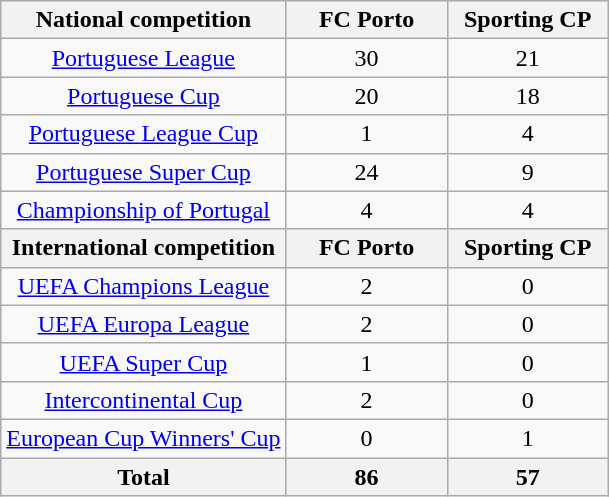<table class="wikitable" style="text-align:center">
<tr>
<th>National competition</th>
<th width="100">FC Porto</th>
<th width="100"">Sporting CP</th>
</tr>
<tr>
<td><a href='#'>Portuguese League</a></td>
<td>30</td>
<td>21</td>
</tr>
<tr>
<td><a href='#'>Portuguese Cup</a></td>
<td>20</td>
<td>18</td>
</tr>
<tr>
<td><a href='#'>Portuguese League Cup</a></td>
<td>1</td>
<td>4</td>
</tr>
<tr>
<td><a href='#'>Portuguese Super Cup</a></td>
<td>24</td>
<td>9</td>
</tr>
<tr>
<td><a href='#'>Championship of Portugal</a></td>
<td>4</td>
<td>4</td>
</tr>
<tr>
<th>International competition</th>
<th width="100">FC Porto</th>
<th width="100">Sporting CP</th>
</tr>
<tr>
<td><a href='#'>UEFA Champions League</a></td>
<td>2</td>
<td>0</td>
</tr>
<tr>
<td><a href='#'>UEFA Europa League</a></td>
<td>2</td>
<td>0</td>
</tr>
<tr>
<td><a href='#'>UEFA Super Cup</a></td>
<td>1</td>
<td>0</td>
</tr>
<tr>
<td><a href='#'>Intercontinental Cup</a></td>
<td>2</td>
<td>0</td>
</tr>
<tr>
<td><a href='#'>European Cup Winners' Cup</a></td>
<td>0</td>
<td>1</td>
</tr>
<tr>
<th>Total</th>
<th>86</th>
<th>57</th>
</tr>
</table>
